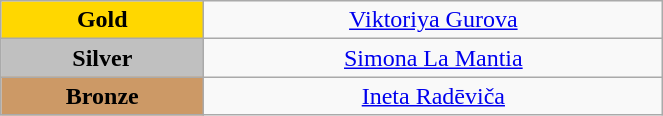<table class="wikitable" style="text-align:center; " width="35%">
<tr>
<td bgcolor="gold"><strong>Gold</strong></td>
<td><a href='#'>Viktoriya Gurova</a><br>  <small><em></em></small></td>
</tr>
<tr>
<td bgcolor="silver"><strong>Silver</strong></td>
<td><a href='#'>Simona La Mantia</a><br>  <small><em></em></small></td>
</tr>
<tr>
<td bgcolor="CC9966"><strong>Bronze</strong></td>
<td><a href='#'>Ineta Radēviča</a><br>  <small><em></em></small></td>
</tr>
</table>
